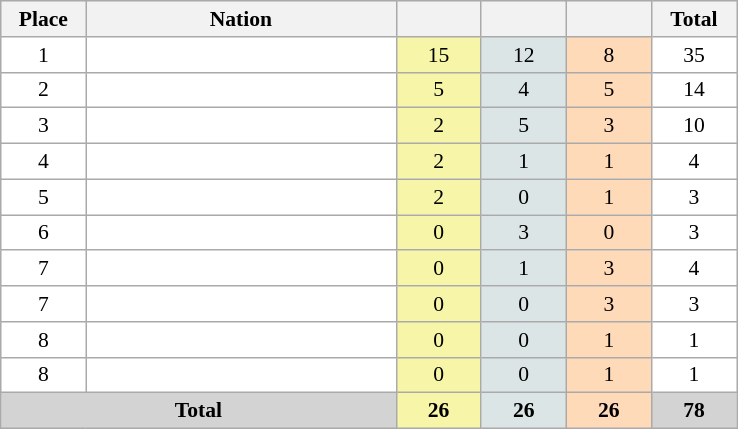<table class=wikitable style="border:1px solid #AAAAAA;font-size:90%">
<tr bgcolor="#EFEFEF">
<th width=50>Place</th>
<th width=200>Nation</th>
<th width=50></th>
<th width=50></th>
<th width=50></th>
<th width=50>Total</th>
</tr>
<tr align="center" valign="top" bgcolor="#FFFFFF">
<td>1</td>
<td align="left"></td>
<td style="background:#F7F6A8;">15</td>
<td style="background:#DCE5E5;">12</td>
<td style="background:#FFDAB9;">8</td>
<td>35</td>
</tr>
<tr align="center" valign="top" bgcolor="#FFFFFF">
<td>2</td>
<td align="left"></td>
<td style="background:#F7F6A8;">5</td>
<td style="background:#DCE5E5;">4</td>
<td style="background:#FFDAB9;">5</td>
<td>14</td>
</tr>
<tr align="center" valign="top" bgcolor="#FFFFFF">
<td>3</td>
<td align="left"></td>
<td style="background:#F7F6A8;">2</td>
<td style="background:#DCE5E5;">5</td>
<td style="background:#FFDAB9;">3</td>
<td>10</td>
</tr>
<tr align="center" valign="top" bgcolor="#FFFFFF">
<td>4</td>
<td align="left"></td>
<td style="background:#F7F6A8;">2</td>
<td style="background:#DCE5E5;">1</td>
<td style="background:#FFDAB9;">1</td>
<td>4</td>
</tr>
<tr align="center" valign="top" bgcolor="#FFFFFF">
<td>5</td>
<td align="left"></td>
<td style="background:#F7F6A8;">2</td>
<td style="background:#DCE5E5;">0</td>
<td style="background:#FFDAB9;">1</td>
<td>3</td>
</tr>
<tr align="center" valign="top" bgcolor="#FFFFFF">
<td>6</td>
<td align="left"></td>
<td style="background:#F7F6A8;">0</td>
<td style="background:#DCE5E5;">3</td>
<td style="background:#FFDAB9;">0</td>
<td>3</td>
</tr>
<tr align="center" valign="top" bgcolor="#FFFFFF">
<td>7</td>
<td align="left"></td>
<td style="background:#F7F6A8;">0</td>
<td style="background:#DCE5E5;">1</td>
<td style="background:#FFDAB9;">3</td>
<td>4</td>
</tr>
<tr align="center" valign="top" bgcolor="#FFFFFF">
<td>7</td>
<td align="left"></td>
<td style="background:#F7F6A8;">0</td>
<td style="background:#DCE5E5;">0</td>
<td style="background:#FFDAB9;">3</td>
<td>3</td>
</tr>
<tr align="center" valign="top" bgcolor="#FFFFFF">
<td>8</td>
<td align="left"></td>
<td style="background:#F7F6A8;">0</td>
<td style="background:#DCE5E5;">0</td>
<td style="background:#FFDAB9;">1</td>
<td>1</td>
</tr>
<tr align="center" valign="top" bgcolor="#FFFFFF">
<td>8</td>
<td align="left"></td>
<td style="background:#F7F6A8;">0</td>
<td style="background:#DCE5E5;">0</td>
<td style="background:#FFDAB9;">1</td>
<td>1</td>
</tr>
<tr align="center">
<td colspan="2" bgcolor=D3D3D3><strong>Total</strong></td>
<td style="background:#F7F6A8;"><strong>26</strong></td>
<td style="background:#DCE5E5;"><strong>26</strong></td>
<td style="background:#FFDAB9;"><strong>26</strong></td>
<td bgcolor=D3D3D3><strong>78</strong></td>
</tr>
</table>
